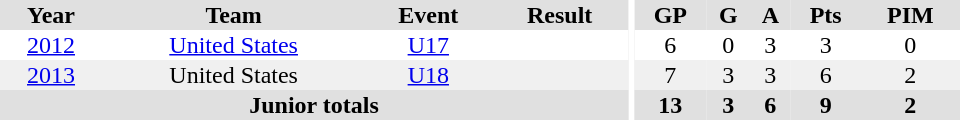<table border="0" cellpadding="1" cellspacing="0" ID="Table3" style="text-align:center; width:40em">
<tr ALIGN="center" bgcolor="#e0e0e0">
<th>Year</th>
<th>Team</th>
<th>Event</th>
<th>Result</th>
<th rowspan="99" bgcolor="#ffffff"></th>
<th>GP</th>
<th>G</th>
<th>A</th>
<th>Pts</th>
<th>PIM</th>
</tr>
<tr>
<td><a href='#'>2012</a></td>
<td><a href='#'>United States</a></td>
<td><a href='#'>U17</a></td>
<td></td>
<td>6</td>
<td>0</td>
<td>3</td>
<td>3</td>
<td>0</td>
</tr>
<tr bgcolor="#f0f0f0">
<td><a href='#'>2013</a></td>
<td>United States</td>
<td><a href='#'>U18</a></td>
<td></td>
<td>7</td>
<td>3</td>
<td>3</td>
<td>6</td>
<td>2</td>
</tr>
<tr bgcolor="#e0e0e0">
<th colspan="4">Junior totals</th>
<th>13</th>
<th>3</th>
<th>6</th>
<th>9</th>
<th>2</th>
</tr>
</table>
